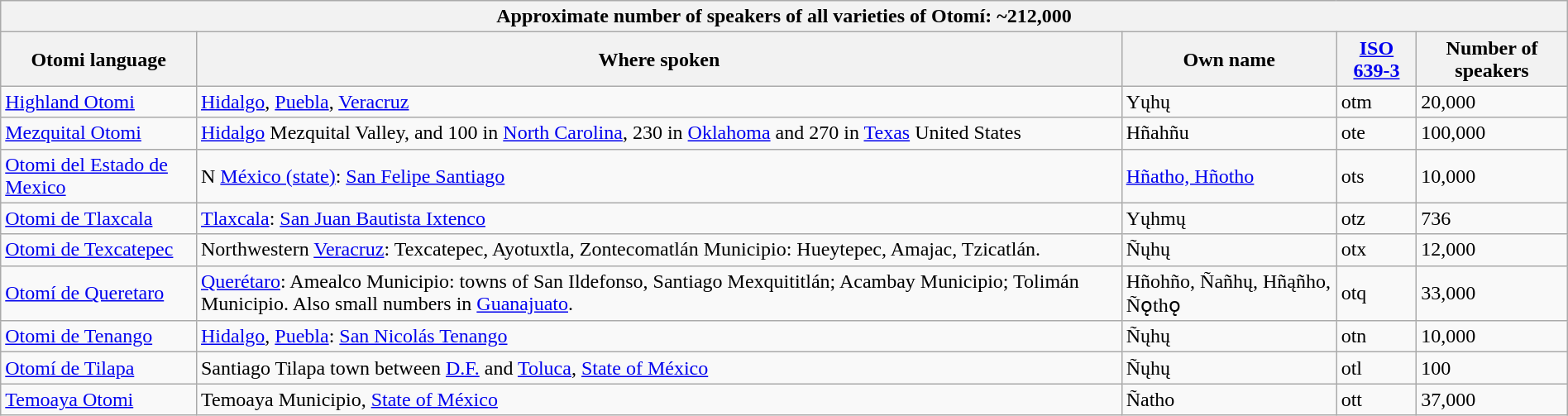<table class="wikitable collapsible collapsed" style="width:100%;">
<tr>
<th colspan=5>Approximate number of speakers of all varieties of Otomí: ~212,000</th>
</tr>
<tr>
<th>Otomi language</th>
<th>Where spoken</th>
<th>Own name</th>
<th><a href='#'>ISO 639-3</a></th>
<th>Number of speakers</th>
</tr>
<tr>
<td><a href='#'>Highland Otomi</a></td>
<td><a href='#'>Hidalgo</a>, <a href='#'>Puebla</a>, <a href='#'>Veracruz</a></td>
<td>Yųhų</td>
<td>otm</td>
<td>20,000</td>
</tr>
<tr>
<td><a href='#'>Mezquital Otomi</a></td>
<td><a href='#'>Hidalgo</a> Mezquital Valley, and 100 in <a href='#'>North Carolina</a>, 230 in <a href='#'>Oklahoma</a> and 270 in <a href='#'>Texas</a> United States</td>
<td>Hñahñu</td>
<td>ote</td>
<td>100,000</td>
</tr>
<tr>
<td><a href='#'>Otomi del Estado de Mexico</a></td>
<td>N <a href='#'>México (state)</a>: <a href='#'>San Felipe Santiago</a></td>
<td><a href='#'>Hñatho, Hñotho</a></td>
<td>ots</td>
<td>10,000</td>
</tr>
<tr>
<td><a href='#'>Otomi de Tlaxcala</a></td>
<td><a href='#'>Tlaxcala</a>: <a href='#'>San Juan Bautista Ixtenco</a></td>
<td>Yųhmų</td>
<td>otz</td>
<td>736</td>
</tr>
<tr>
<td><a href='#'>Otomi de Texcatepec</a></td>
<td>Northwestern <a href='#'>Veracruz</a>: Texcatepec, Ayotuxtla, Zontecomatlán Municipio: Hueytepec, Amajac, Tzicatlán.</td>
<td>Ñųhų</td>
<td>otx</td>
<td>12,000</td>
</tr>
<tr>
<td><a href='#'>Otomí de Queretaro</a></td>
<td><a href='#'>Querétaro</a>: Amealco Municipio: towns of San Ildefonso, Santiago Mexquititlán; Acambay Municipio; Tolimán Municipio. Also small numbers in <a href='#'>Guanajuato</a>.</td>
<td>Hñohño, Ñañhų, Hñąñho, Ñǫthǫ</td>
<td>otq</td>
<td>33,000</td>
</tr>
<tr>
<td><a href='#'>Otomi de Tenango</a></td>
<td><a href='#'>Hidalgo</a>, <a href='#'>Puebla</a>: <a href='#'>San Nicolás Tenango</a></td>
<td>Ñųhų</td>
<td>otn</td>
<td>10,000</td>
</tr>
<tr>
<td><a href='#'>Otomí de Tilapa</a></td>
<td>Santiago Tilapa town between <a href='#'>D.F.</a> and <a href='#'>Toluca</a>, <a href='#'>State of México</a></td>
<td>Ñųhų</td>
<td>otl</td>
<td>100</td>
</tr>
<tr>
<td><a href='#'>Temoaya Otomi</a></td>
<td>Temoaya Municipio, <a href='#'>State of México</a></td>
<td>Ñatho</td>
<td>ott</td>
<td>37,000</td>
</tr>
</table>
